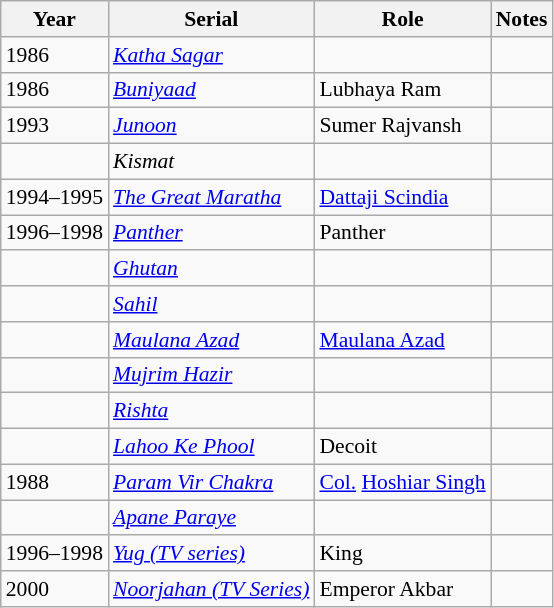<table class="wikitable" style="font-size: 90%;">
<tr>
<th>Year</th>
<th>Serial</th>
<th>Role</th>
<th>Notes</th>
</tr>
<tr>
<td>1986</td>
<td><em><a href='#'>Katha Sagar</a></em></td>
<td></td>
<td></td>
</tr>
<tr>
<td>1986</td>
<td><em><a href='#'>Buniyaad</a></em></td>
<td>Lubhaya Ram</td>
<td></td>
</tr>
<tr>
<td>1993</td>
<td><em><a href='#'>Junoon</a></em></td>
<td>Sumer Rajvansh</td>
<td></td>
</tr>
<tr>
<td></td>
<td><em>Kismat</em></td>
<td></td>
<td></td>
</tr>
<tr>
<td>1994–1995</td>
<td><em><a href='#'>The Great Maratha</a></em></td>
<td><a href='#'>Dattaji Scindia</a></td>
<td></td>
</tr>
<tr>
<td>1996–1998</td>
<td><em><a href='#'>Panther</a></em></td>
<td>Panther</td>
<td></td>
</tr>
<tr>
<td></td>
<td><em><a href='#'>Ghutan</a></em></td>
<td></td>
<td></td>
</tr>
<tr>
<td></td>
<td><em><a href='#'>Sahil</a></em></td>
<td></td>
<td></td>
</tr>
<tr>
<td></td>
<td><em><a href='#'>Maulana Azad</a></em></td>
<td><a href='#'>Maulana Azad</a></td>
<td></td>
</tr>
<tr>
<td></td>
<td><em><a href='#'>Mujrim Hazir</a></em></td>
<td></td>
<td></td>
</tr>
<tr>
<td></td>
<td><em><a href='#'>Rishta</a></em></td>
<td></td>
<td></td>
</tr>
<tr>
<td></td>
<td><em><a href='#'>Lahoo Ke Phool</a></em></td>
<td>Decoit</td>
<td></td>
</tr>
<tr>
<td>1988</td>
<td><em><a href='#'>Param Vir Chakra</a></em></td>
<td><a href='#'>Col.</a> <a href='#'>Hoshiar Singh</a></td>
<td></td>
</tr>
<tr>
<td></td>
<td><em><a href='#'>Apane Paraye</a></em></td>
<td></td>
<td></td>
</tr>
<tr>
<td>1996–1998</td>
<td><em><a href='#'>Yug (TV series)</a></em></td>
<td>King</td>
<td></td>
</tr>
<tr>
<td>2000</td>
<td><em><a href='#'>Noorjahan (TV Series)</a></em></td>
<td>Emperor Akbar</td>
<td></td>
</tr>
</table>
